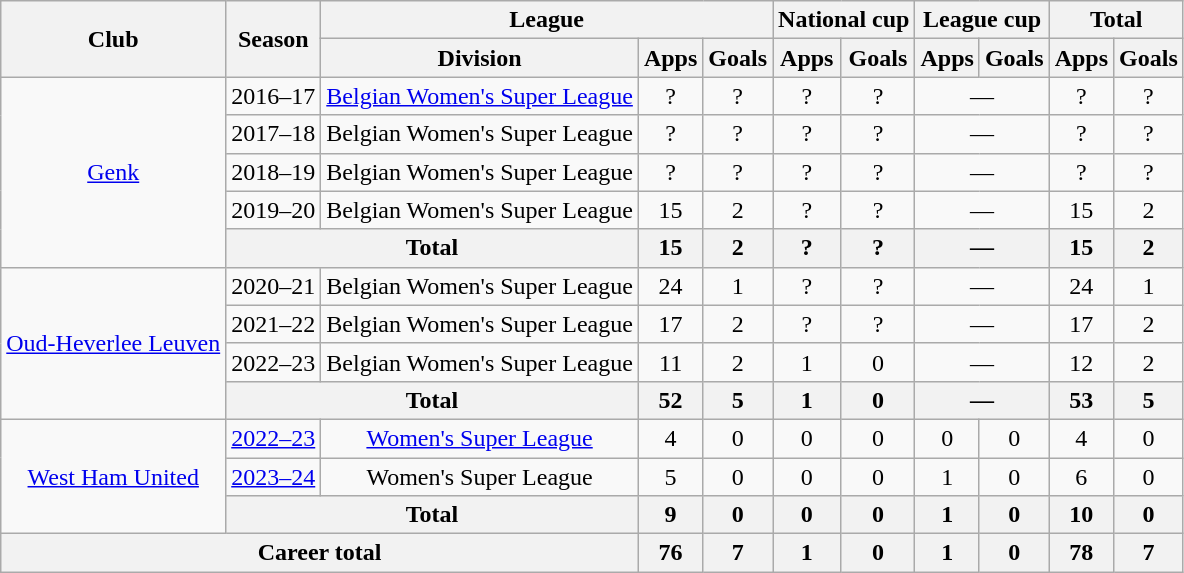<table class="wikitable" style="text-align:center">
<tr>
<th rowspan="2">Club</th>
<th rowspan="2">Season</th>
<th colspan="3">League</th>
<th colspan="2">National cup</th>
<th colspan="2">League cup</th>
<th colspan="2">Total</th>
</tr>
<tr>
<th>Division</th>
<th>Apps</th>
<th>Goals</th>
<th>Apps</th>
<th>Goals</th>
<th>Apps</th>
<th>Goals</th>
<th>Apps</th>
<th>Goals</th>
</tr>
<tr>
<td rowspan="5"><a href='#'>Genk</a></td>
<td>2016–17</td>
<td><a href='#'>Belgian Women's Super League</a></td>
<td>?</td>
<td>?</td>
<td>?</td>
<td>?</td>
<td colspan="2">—</td>
<td>?</td>
<td>?</td>
</tr>
<tr>
<td>2017–18</td>
<td>Belgian Women's Super League</td>
<td>?</td>
<td>?</td>
<td>?</td>
<td>?</td>
<td colspan="2">—</td>
<td>?</td>
<td>?</td>
</tr>
<tr>
<td>2018–19</td>
<td>Belgian Women's Super League</td>
<td>?</td>
<td>?</td>
<td>?</td>
<td>?</td>
<td colspan="2">—</td>
<td>?</td>
<td>?</td>
</tr>
<tr>
<td>2019–20</td>
<td>Belgian Women's Super League</td>
<td>15</td>
<td>2</td>
<td>?</td>
<td>?</td>
<td colspan="2">—</td>
<td>15</td>
<td>2</td>
</tr>
<tr>
<th colspan="2">Total</th>
<th>15</th>
<th>2</th>
<th>?</th>
<th>?</th>
<th colspan="2">—</th>
<th>15</th>
<th>2</th>
</tr>
<tr>
<td rowspan="4"><a href='#'>Oud-Heverlee Leuven</a></td>
<td>2020–21</td>
<td>Belgian Women's Super League</td>
<td>24</td>
<td>1</td>
<td>?</td>
<td>?</td>
<td colspan="2">—</td>
<td>24</td>
<td>1</td>
</tr>
<tr>
<td>2021–22</td>
<td>Belgian Women's Super League</td>
<td>17</td>
<td>2</td>
<td>?</td>
<td>?</td>
<td colspan="2">—</td>
<td>17</td>
<td>2</td>
</tr>
<tr>
<td>2022–23</td>
<td>Belgian Women's Super League</td>
<td>11</td>
<td>2</td>
<td>1</td>
<td>0</td>
<td colspan="2">—</td>
<td>12</td>
<td>2</td>
</tr>
<tr>
<th colspan="2">Total</th>
<th>52</th>
<th>5</th>
<th>1</th>
<th>0</th>
<th colspan="2">—</th>
<th>53</th>
<th>5</th>
</tr>
<tr>
<td rowspan="3"><a href='#'>West Ham United</a></td>
<td><a href='#'>2022–23</a></td>
<td><a href='#'>Women's Super League</a></td>
<td>4</td>
<td>0</td>
<td>0</td>
<td>0</td>
<td>0</td>
<td>0</td>
<td>4</td>
<td>0</td>
</tr>
<tr>
<td><a href='#'>2023–24</a></td>
<td>Women's Super League</td>
<td>5</td>
<td>0</td>
<td>0</td>
<td>0</td>
<td>1</td>
<td>0</td>
<td>6</td>
<td>0</td>
</tr>
<tr>
<th colspan="2">Total</th>
<th>9</th>
<th>0</th>
<th>0</th>
<th>0</th>
<th>1</th>
<th>0</th>
<th>10</th>
<th>0</th>
</tr>
<tr>
<th colspan="3">Career total</th>
<th>76</th>
<th>7</th>
<th>1</th>
<th>0</th>
<th>1</th>
<th>0</th>
<th>78</th>
<th>7</th>
</tr>
</table>
